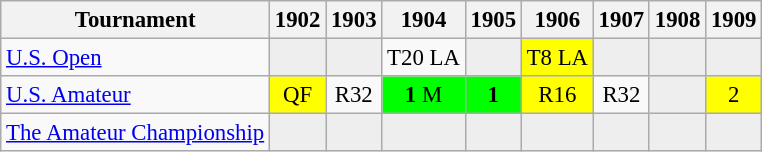<table class="wikitable" style="font-size:95%;text-align:center;">
<tr>
<th>Tournament</th>
<th>1902</th>
<th>1903</th>
<th>1904</th>
<th>1905</th>
<th>1906</th>
<th>1907</th>
<th>1908</th>
<th>1909</th>
</tr>
<tr>
<td align=left><a href='#'>U.S. Open</a></td>
<td style="background:#eeeeee;"></td>
<td style="background:#eeeeee;"></td>
<td>T20 <span>LA</span></td>
<td style="background:#eeeeee;"></td>
<td style="background:yellow;">T8 <span>LA</span></td>
<td style="background:#eeeeee;"></td>
<td style="background:#eeeeee;"></td>
<td style="background:#eeeeee;"></td>
</tr>
<tr>
<td align=left><a href='#'>U.S. Amateur</a></td>
<td style="background:yellow;">QF</td>
<td>R32</td>
<td style="background:lime;"><strong>1</strong> <span>M</span></td>
<td style="background:lime;"><strong>1</strong></td>
<td style="background:yellow;">R16</td>
<td>R32</td>
<td style="background:#eeeeee;"></td>
<td style="background:yellow;">2</td>
</tr>
<tr>
<td align=left><a href='#'>The Amateur Championship</a></td>
<td style="background:#eeeeee;"></td>
<td style="background:#eeeeee;"></td>
<td style="background:#eeeeee;"></td>
<td style="background:#eeeeee;"></td>
<td style="background:#eeeeee;"></td>
<td style="background:#eeeeee;"></td>
<td style="background:#eeeeee;"></td>
<td style="background:#eeeeee;"></td>
</tr>
</table>
